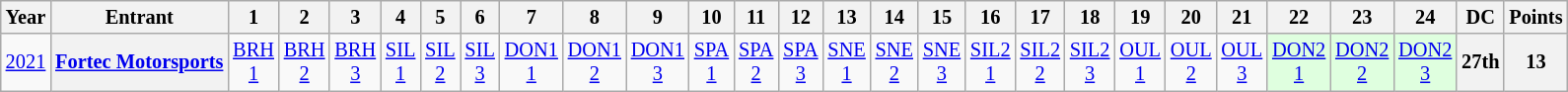<table class="wikitable" style="text-align:center; font-size:85%">
<tr>
<th>Year</th>
<th>Entrant</th>
<th>1</th>
<th>2</th>
<th>3</th>
<th>4</th>
<th>5</th>
<th>6</th>
<th>7</th>
<th>8</th>
<th>9</th>
<th>10</th>
<th>11</th>
<th>12</th>
<th>13</th>
<th>14</th>
<th>15</th>
<th>16</th>
<th>17</th>
<th>18</th>
<th>19</th>
<th>20</th>
<th>21</th>
<th>22</th>
<th>23</th>
<th>24</th>
<th>DC</th>
<th>Points</th>
</tr>
<tr>
<td><a href='#'>2021</a></td>
<th nowrap><a href='#'>Fortec Motorsports</a></th>
<td style="background:#;"><a href='#'>BRH<br>1</a></td>
<td style="background:#;"><a href='#'>BRH<br>2</a></td>
<td style="background:#;"><a href='#'>BRH<br>3</a></td>
<td style="background:#;"><a href='#'>SIL<br>1</a></td>
<td style="background:#;"><a href='#'>SIL<br>2</a></td>
<td style="background:#;"><a href='#'>SIL<br>3</a></td>
<td style="background:#;"><a href='#'>DON1<br>1</a></td>
<td style="background:#;"><a href='#'>DON1<br>2</a></td>
<td style="background:#;"><a href='#'>DON1<br>3</a></td>
<td style="background:#;"><a href='#'>SPA<br>1</a></td>
<td style="background:#;"><a href='#'>SPA<br>2</a></td>
<td style="background:#;"><a href='#'>SPA<br>3</a></td>
<td style="background:#;"><a href='#'>SNE<br>1</a></td>
<td style="background:#;"><a href='#'>SNE<br>2</a></td>
<td style="background:#;"><a href='#'>SNE<br>3</a></td>
<td style="background:#;"><a href='#'>SIL2<br>1</a></td>
<td style="background:#;"><a href='#'>SIL2<br>2</a></td>
<td style="background:#;"><a href='#'>SIL2<br>3</a></td>
<td style="background:#;"><a href='#'>OUL<br>1</a></td>
<td style="background:#;"><a href='#'>OUL<br>2</a></td>
<td style="background:#;"><a href='#'>OUL<br>3</a></td>
<td style="background:#DFFFDF;"><a href='#'>DON2<br>1</a><br></td>
<td style="background:#DFFFDF;"><a href='#'>DON2<br>2</a><br></td>
<td style="background:#DFFFDF;"><a href='#'>DON2<br>3</a><br></td>
<th>27th</th>
<th>13</th>
</tr>
</table>
